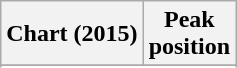<table class="wikitable sortable plainrowheaders" style="text-align:center">
<tr>
<th scope="col">Chart (2015)</th>
<th scope="col">Peak<br> position</th>
</tr>
<tr>
</tr>
<tr>
</tr>
<tr>
</tr>
</table>
